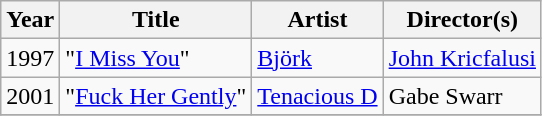<table class="wikitable" border="1">
<tr>
<th>Year</th>
<th>Title</th>
<th>Artist</th>
<th>Director(s)</th>
</tr>
<tr>
<td>1997</td>
<td>"<a href='#'>I Miss You</a>"</td>
<td><a href='#'>Björk</a></td>
<td><a href='#'>John Kricfalusi</a></td>
</tr>
<tr>
<td>2001</td>
<td>"<a href='#'>Fuck Her Gently</a>"</td>
<td><a href='#'>Tenacious D</a></td>
<td>Gabe Swarr</td>
</tr>
<tr>
</tr>
</table>
